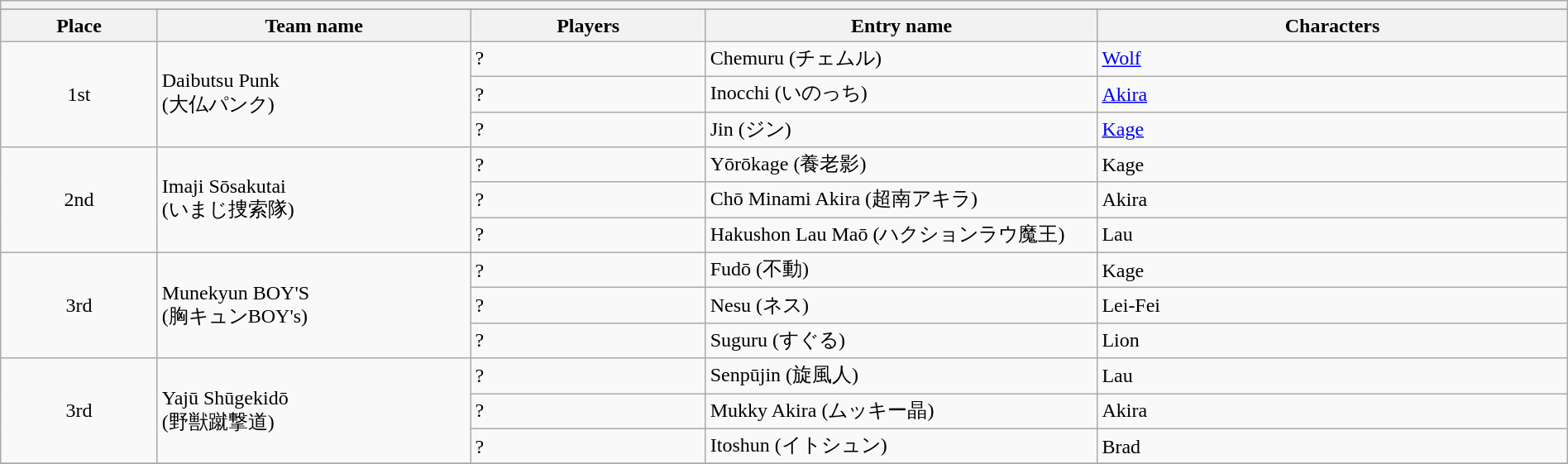<table class="wikitable" width=100%>
<tr>
<th colspan=5></th>
</tr>
<tr bgcolor="#dddddd">
</tr>
<tr>
<th width=10%>Place</th>
<th width=20%>Team name</th>
<th width=15%>Players</th>
<th width=25%>Entry name</th>
<th width=30%>Characters</th>
</tr>
<tr>
<td align=center rowspan="3">1st</td>
<td rowspan="3">Daibutsu Punk<br>(大仏パンク)</td>
<td>?</td>
<td>Chemuru (チェムル)</td>
<td><a href='#'>Wolf</a></td>
</tr>
<tr>
<td>?</td>
<td>Inocchi (いのっち)</td>
<td><a href='#'>Akira</a></td>
</tr>
<tr>
<td>?</td>
<td>Jin (ジン)</td>
<td><a href='#'>Kage</a></td>
</tr>
<tr>
<td align=center rowspan="3">2nd</td>
<td rowspan="3">Imaji Sōsakutai<br>(いまじ捜索隊)</td>
<td>?</td>
<td>Yōrōkage (養老影)</td>
<td>Kage</td>
</tr>
<tr>
<td>?</td>
<td>Chō Minami Akira (超南アキラ)</td>
<td>Akira</td>
</tr>
<tr>
<td>?</td>
<td>Hakushon Lau Maō (ハクションラウ魔王)</td>
<td>Lau</td>
</tr>
<tr>
<td align=center rowspan="3">3rd</td>
<td rowspan="3">Munekyun BOY'S<br>(胸キュンBOY's)</td>
<td>?</td>
<td>Fudō (不動)</td>
<td>Kage</td>
</tr>
<tr>
<td>?</td>
<td>Nesu (ネス)</td>
<td>Lei-Fei</td>
</tr>
<tr>
<td>?</td>
<td>Suguru (すぐる)</td>
<td>Lion</td>
</tr>
<tr>
<td align=center rowspan="3">3rd</td>
<td rowspan="3">Yajū Shūgekidō<br>(野獣蹴撃道)</td>
<td>?</td>
<td>Senpūjin (旋風人)</td>
<td>Lau</td>
</tr>
<tr>
<td>?</td>
<td>Mukky Akira (ムッキー晶)</td>
<td>Akira</td>
</tr>
<tr>
<td>?</td>
<td>Itoshun (イトシュン)</td>
<td>Brad</td>
</tr>
<tr>
</tr>
</table>
